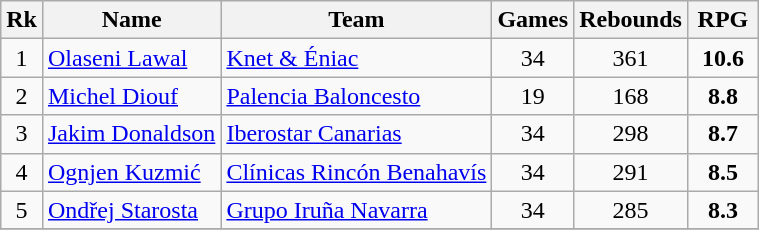<table class="wikitable" style="text-align: center;">
<tr>
<th>Rk</th>
<th>Name</th>
<th>Team</th>
<th>Games</th>
<th>Rebounds</th>
<th width=40>RPG</th>
</tr>
<tr>
<td>1</td>
<td align="left"> <a href='#'>Olaseni Lawal</a></td>
<td align="left"><a href='#'>Knet & Éniac</a></td>
<td>34</td>
<td>361</td>
<td><strong>10.6</strong></td>
</tr>
<tr>
<td>2</td>
<td align="left"> <a href='#'>Michel Diouf</a></td>
<td align="left"><a href='#'>Palencia Baloncesto</a></td>
<td>19</td>
<td>168</td>
<td><strong>8.8</strong></td>
</tr>
<tr>
<td>3</td>
<td align="left"> <a href='#'>Jakim Donaldson</a></td>
<td align="left"><a href='#'>Iberostar Canarias</a></td>
<td>34</td>
<td>298</td>
<td><strong>8.7</strong></td>
</tr>
<tr>
<td>4</td>
<td align="left"> <a href='#'>Ognjen Kuzmić</a></td>
<td align="left"><a href='#'>Clínicas Rincón Benahavís</a></td>
<td>34</td>
<td>291</td>
<td><strong>8.5</strong></td>
</tr>
<tr>
<td>5</td>
<td align="left"> <a href='#'>Ondřej Starosta</a></td>
<td align="left"><a href='#'>Grupo Iruña Navarra</a></td>
<td>34</td>
<td>285</td>
<td><strong>8.3</strong></td>
</tr>
<tr>
</tr>
</table>
